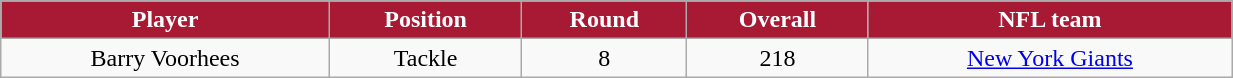<table class="wikitable" width="65%">
<tr align="center"  style="background:#A81933;color:#FFFFFF;">
<td><strong>Player</strong></td>
<td><strong>Position</strong></td>
<td><strong>Round</strong></td>
<td><strong>Overall</strong></td>
<td><strong>NFL team</strong></td>
</tr>
<tr align="center" bgcolor="">
<td>Barry Voorhees</td>
<td>Tackle</td>
<td>8</td>
<td>218</td>
<td><a href='#'>New York Giants</a></td>
</tr>
</table>
